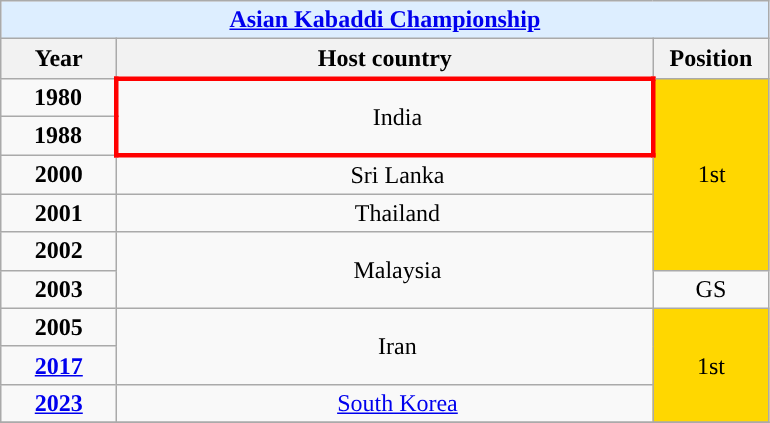<table class="wikitable" style="text-align: center;">
<tr>
<th colspan=3 style="background-color: #ddeeff;"><a href='#'>Asian Kabaddi Championship</a></th>
</tr>
<tr>
<th style="width: 70px;">Year</th>
<th style="width: 350px;">Host country</th>
<th style="width: 70px;">Position</th>
</tr>
<tr>
<td><strong>1980</strong></td>
<td style="text-align: center; padding-left: 20px; border: 3px solid red" rowspan=2> India</td>
<td rowspan="5" style="background-color: gold"> 1st</td>
</tr>
<tr>
<td><strong>1988</strong></td>
</tr>
<tr>
<td><strong>2000</strong></td>
<td style="text-align: center; padding-left: 20px;"> Sri Lanka</td>
</tr>
<tr>
<td><strong>2001</strong></td>
<td style="text-align: center; padding-left: 20px;"> Thailand</td>
</tr>
<tr>
<td><strong>2002</strong></td>
<td style="text-align: center; padding-left: 20px;" rowspan=2> Malaysia</td>
</tr>
<tr>
<td><strong>2003</strong></td>
<td>GS</td>
</tr>
<tr>
<td><strong>2005</strong></td>
<td style="text-align: center; padding-left: 20px;" rowspan=2> Iran</td>
<td rowspan="3" style="background-color: gold"> 1st</td>
</tr>
<tr>
<td><strong><a href='#'>2017</a></strong></td>
</tr>
<tr>
<td><strong><a href='#'>2023</a></strong></td>
<td style="text-align: center; padding-left: 20px;"> <a href='#'>South Korea</a></td>
</tr>
<tr>
</tr>
</table>
